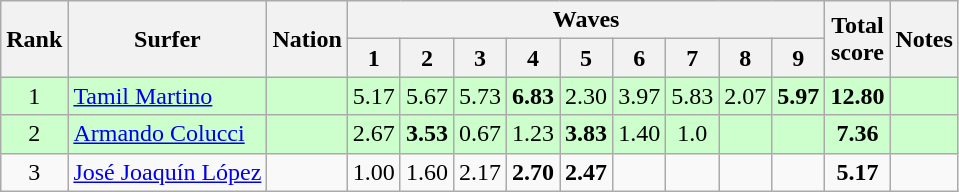<table class="wikitable sortable" style="text-align:center">
<tr>
<th rowspan=2>Rank</th>
<th rowspan=2>Surfer</th>
<th rowspan=2>Nation</th>
<th colspan=9>Waves</th>
<th rowspan=2>Total<br>score</th>
<th rowspan=2>Notes</th>
</tr>
<tr>
<th>1</th>
<th>2</th>
<th>3</th>
<th>4</th>
<th>5</th>
<th>6</th>
<th>7</th>
<th>8</th>
<th>9</th>
</tr>
<tr bgcolor=ccffcc>
<td>1</td>
<td align=left><a href='#'>Tamil Martino</a></td>
<td align=left></td>
<td>5.17</td>
<td>5.67</td>
<td>5.73</td>
<td><strong>6.83</strong></td>
<td>2.30</td>
<td>3.97</td>
<td>5.83</td>
<td>2.07</td>
<td><strong>5.97</strong></td>
<td><strong>12.80</strong></td>
<td></td>
</tr>
<tr bgcolor=ccffcc>
<td>2</td>
<td align=left><a href='#'>Armando Colucci</a></td>
<td align=left></td>
<td>2.67</td>
<td><strong>3.53</strong></td>
<td>0.67</td>
<td>1.23</td>
<td><strong>3.83</strong></td>
<td>1.40</td>
<td>1.0</td>
<td></td>
<td></td>
<td><strong>7.36</strong></td>
<td></td>
</tr>
<tr>
<td>3</td>
<td align=left><a href='#'>José Joaquín López</a></td>
<td align=left></td>
<td>1.00</td>
<td>1.60</td>
<td>2.17</td>
<td><strong>2.70</strong></td>
<td><strong>2.47</strong></td>
<td></td>
<td></td>
<td></td>
<td></td>
<td><strong>5.17</strong></td>
<td></td>
</tr>
</table>
